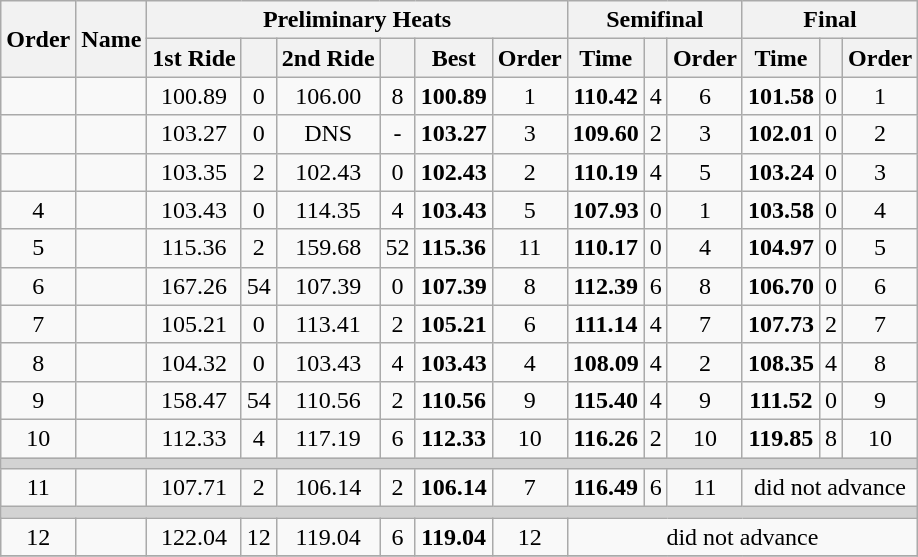<table class="wikitable" style="text-align:center">
<tr>
<th rowspan=2>Order</th>
<th rowspan=2>Name</th>
<th colspan=6>Preliminary Heats</th>
<th colspan=3>Semifinal</th>
<th colspan=3>Final</th>
</tr>
<tr>
<th>1st Ride</th>
<th></th>
<th>2nd Ride</th>
<th></th>
<th>Best</th>
<th>Order</th>
<th>Time</th>
<th></th>
<th>Order</th>
<th>Time</th>
<th></th>
<th>Order</th>
</tr>
<tr>
<td></td>
<td align=left></td>
<td>100.89</td>
<td>0</td>
<td>106.00</td>
<td>8</td>
<td><strong>100.89</strong></td>
<td>1</td>
<td><strong>110.42</strong></td>
<td>4</td>
<td>6</td>
<td><strong>101.58</strong></td>
<td>0</td>
<td>1</td>
</tr>
<tr>
<td></td>
<td align=left></td>
<td>103.27</td>
<td>0</td>
<td>DNS</td>
<td>-</td>
<td><strong>103.27</strong></td>
<td>3</td>
<td><strong>109.60</strong></td>
<td>2</td>
<td>3</td>
<td><strong>102.01</strong></td>
<td>0</td>
<td>2</td>
</tr>
<tr>
<td></td>
<td align=left></td>
<td>103.35</td>
<td>2</td>
<td>102.43</td>
<td>0</td>
<td><strong>102.43</strong></td>
<td>2</td>
<td><strong>110.19</strong></td>
<td>4</td>
<td>5</td>
<td><strong>103.24</strong></td>
<td>0</td>
<td>3</td>
</tr>
<tr>
<td>4</td>
<td align=left></td>
<td>103.43</td>
<td>0</td>
<td>114.35</td>
<td>4</td>
<td><strong>103.43</strong></td>
<td>5</td>
<td><strong>107.93</strong></td>
<td>0</td>
<td>1</td>
<td><strong>103.58</strong></td>
<td>0</td>
<td>4</td>
</tr>
<tr>
<td>5</td>
<td align=left></td>
<td>115.36</td>
<td>2</td>
<td>159.68</td>
<td>52</td>
<td><strong>115.36</strong></td>
<td>11</td>
<td><strong>110.17</strong></td>
<td>0</td>
<td>4</td>
<td><strong>104.97</strong></td>
<td>0</td>
<td>5</td>
</tr>
<tr>
<td>6</td>
<td align=left></td>
<td>167.26</td>
<td>54</td>
<td>107.39</td>
<td>0</td>
<td><strong>107.39</strong></td>
<td>8</td>
<td><strong>112.39</strong></td>
<td>6</td>
<td>8</td>
<td><strong>106.70</strong></td>
<td>0</td>
<td>6</td>
</tr>
<tr>
<td>7</td>
<td align=left></td>
<td>105.21</td>
<td>0</td>
<td>113.41</td>
<td>2</td>
<td><strong>105.21</strong></td>
<td>6</td>
<td><strong>111.14</strong></td>
<td>4</td>
<td>7</td>
<td><strong>107.73</strong></td>
<td>2</td>
<td>7</td>
</tr>
<tr>
<td>8</td>
<td align=left></td>
<td>104.32</td>
<td>0</td>
<td>103.43</td>
<td>4</td>
<td><strong>103.43</strong></td>
<td>4</td>
<td><strong>108.09</strong></td>
<td>4</td>
<td>2</td>
<td><strong>108.35</strong></td>
<td>4</td>
<td>8</td>
</tr>
<tr>
<td>9</td>
<td align=left></td>
<td>158.47</td>
<td>54</td>
<td>110.56</td>
<td>2</td>
<td><strong>110.56</strong></td>
<td>9</td>
<td><strong>115.40</strong></td>
<td>4</td>
<td>9</td>
<td><strong>111.52</strong></td>
<td>0</td>
<td>9</td>
</tr>
<tr>
<td>10</td>
<td align=left></td>
<td>112.33</td>
<td>4</td>
<td>117.19</td>
<td>6</td>
<td><strong>112.33</strong></td>
<td>10</td>
<td><strong>116.26</strong></td>
<td>2</td>
<td>10</td>
<td><strong>119.85</strong></td>
<td>8</td>
<td>10</td>
</tr>
<tr bgcolor=lightgray>
<td colspan=14></td>
</tr>
<tr>
<td>11</td>
<td align=left></td>
<td>107.71</td>
<td>2</td>
<td>106.14</td>
<td>2</td>
<td><strong>106.14</strong></td>
<td>7</td>
<td><strong>116.49</strong></td>
<td>6</td>
<td>11</td>
<td colspan=3>did not advance</td>
</tr>
<tr bgcolor=lightgray>
<td colspan=14></td>
</tr>
<tr>
<td>12</td>
<td align=left></td>
<td>122.04</td>
<td>12</td>
<td>119.04</td>
<td>6</td>
<td><strong>119.04</strong></td>
<td>12</td>
<td colspan=6>did not advance</td>
</tr>
<tr>
</tr>
</table>
